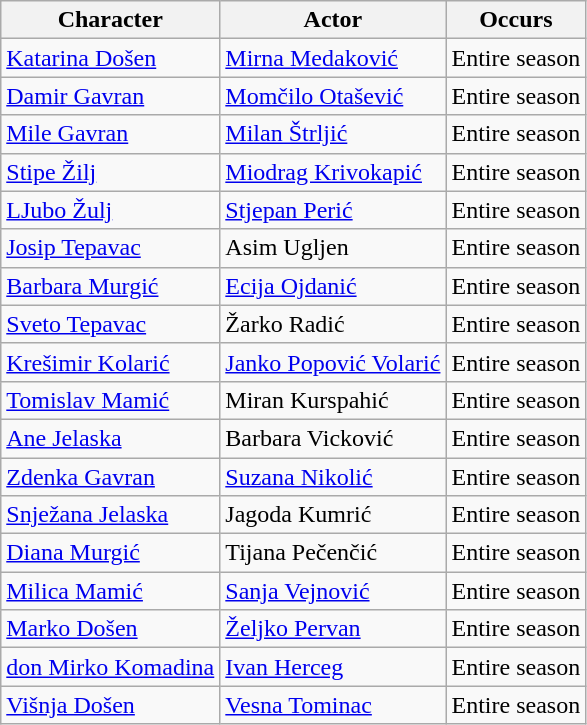<table class="wikitable">
<tr>
<th>Character</th>
<th>Actor</th>
<th>Occurs</th>
</tr>
<tr>
<td><a href='#'>Katarina Došen</a></td>
<td><a href='#'>Mirna Medaković</a></td>
<td>Entire season</td>
</tr>
<tr>
<td><a href='#'>Damir Gavran</a></td>
<td><a href='#'>Momčilo Otašević</a></td>
<td>Entire season</td>
</tr>
<tr>
<td><a href='#'>Mile Gavran</a></td>
<td><a href='#'>Milan Štrljić</a></td>
<td>Entire season</td>
</tr>
<tr>
<td><a href='#'>Stipe Žilj</a></td>
<td><a href='#'>Miodrag Krivokapić</a></td>
<td>Entire season</td>
</tr>
<tr>
<td><a href='#'>LJubo Žulj</a></td>
<td><a href='#'>Stjepan Perić</a></td>
<td>Entire season</td>
</tr>
<tr>
<td><a href='#'>Josip Tepavac</a></td>
<td>Asim Ugljen</td>
<td>Entire season</td>
</tr>
<tr>
<td><a href='#'>Barbara Murgić</a></td>
<td><a href='#'>Ecija Ojdanić</a></td>
<td>Entire season</td>
</tr>
<tr>
<td><a href='#'>Sveto Tepavac</a></td>
<td>Žarko Radić</td>
<td>Entire season</td>
</tr>
<tr>
<td><a href='#'>Krešimir Kolarić</a></td>
<td><a href='#'>Janko Popović Volarić</a></td>
<td>Entire season</td>
</tr>
<tr>
<td><a href='#'>Tomislav Mamić</a></td>
<td>Miran Kurspahić</td>
<td>Entire season</td>
</tr>
<tr>
<td><a href='#'>Ane Jelaska</a></td>
<td>Barbara Vicković</td>
<td>Entire season</td>
</tr>
<tr>
<td><a href='#'>Zdenka Gavran</a></td>
<td><a href='#'>Suzana Nikolić</a></td>
<td>Entire season</td>
</tr>
<tr>
<td><a href='#'>Snježana Jelaska</a></td>
<td>Jagoda Kumrić</td>
<td>Entire season</td>
</tr>
<tr>
<td><a href='#'>Diana Murgić</a></td>
<td>Tijana Pečenčić</td>
<td>Entire season</td>
</tr>
<tr>
<td><a href='#'>Milica Mamić</a></td>
<td><a href='#'>Sanja Vejnović</a></td>
<td>Entire season</td>
</tr>
<tr>
<td><a href='#'>Marko Došen</a></td>
<td><a href='#'>Željko Pervan</a></td>
<td>Entire season</td>
</tr>
<tr>
<td><a href='#'>don Mirko Komadina</a></td>
<td><a href='#'>Ivan Herceg</a></td>
<td>Entire season</td>
</tr>
<tr>
<td><a href='#'>Višnja Došen</a></td>
<td><a href='#'>Vesna Tominac</a></td>
<td>Entire season</td>
</tr>
</table>
